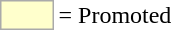<table>
<tr>
<td style="background-color:#ffffcc; border:1px solid #aaaaaa; width:2em;"></td>
<td>= Promoted</td>
</tr>
</table>
